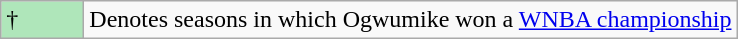<table class="wikitable">
<tr>
<td style="background:#afe6ba; width:3em;">†</td>
<td>Denotes seasons in which Ogwumike won a <a href='#'>WNBA championship</a></td>
</tr>
</table>
